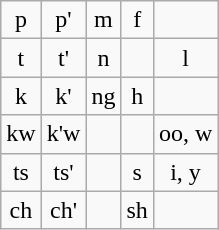<table class="wikitable" style="text-align: center">
<tr>
<td>p<br></td>
<td>p'<br></td>
<td>m<br></td>
<td>f<br></td>
<td></td>
</tr>
<tr>
<td>t<br></td>
<td>t'<br></td>
<td>n<br></td>
<td></td>
<td>l<br></td>
</tr>
<tr>
<td>k<br></td>
<td>k'<br></td>
<td>ng<br></td>
<td>h<br></td>
<td></td>
</tr>
<tr>
<td>kw<br></td>
<td>k'w<br></td>
<td></td>
<td></td>
<td>oo, w<br></td>
</tr>
<tr>
<td>ts<br></td>
<td>ts'<br></td>
<td></td>
<td>s<br></td>
<td>i, y<br></td>
</tr>
<tr>
<td>ch<br></td>
<td>ch'<br></td>
<td></td>
<td>sh<br></td>
<td></td>
</tr>
</table>
